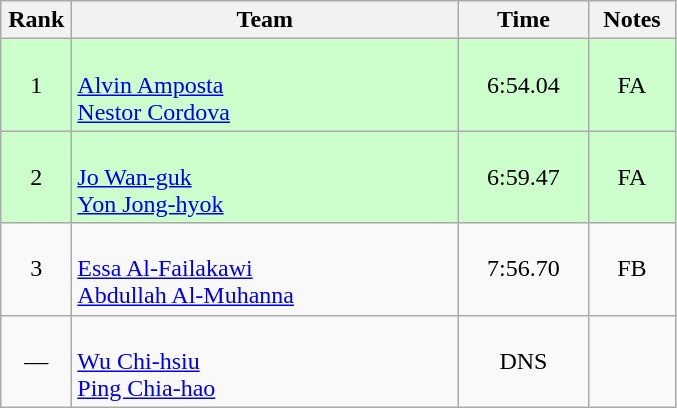<table class=wikitable style="text-align:center">
<tr>
<th width=40>Rank</th>
<th width=250>Team</th>
<th width=80>Time</th>
<th width=50>Notes</th>
</tr>
<tr bgcolor="ccffcc">
<td>1</td>
<td align=left><br><a href='#'>Alvin Amposta</a><br><a href='#'>Nestor Cordova</a></td>
<td>6:54.04</td>
<td>FA</td>
</tr>
<tr bgcolor="ccffcc">
<td>2</td>
<td align=left><br><a href='#'>Jo Wan-guk</a><br><a href='#'>Yon Jong-hyok</a></td>
<td>6:59.47</td>
<td>FA</td>
</tr>
<tr>
<td>3</td>
<td align=left><br><a href='#'>Essa Al-Failakawi</a><br><a href='#'>Abdullah Al-Muhanna</a></td>
<td>7:56.70</td>
<td>FB</td>
</tr>
<tr>
<td>—</td>
<td align=left><br><a href='#'>Wu Chi-hsiu</a><br><a href='#'>Ping Chia-hao</a></td>
<td>DNS</td>
<td></td>
</tr>
</table>
